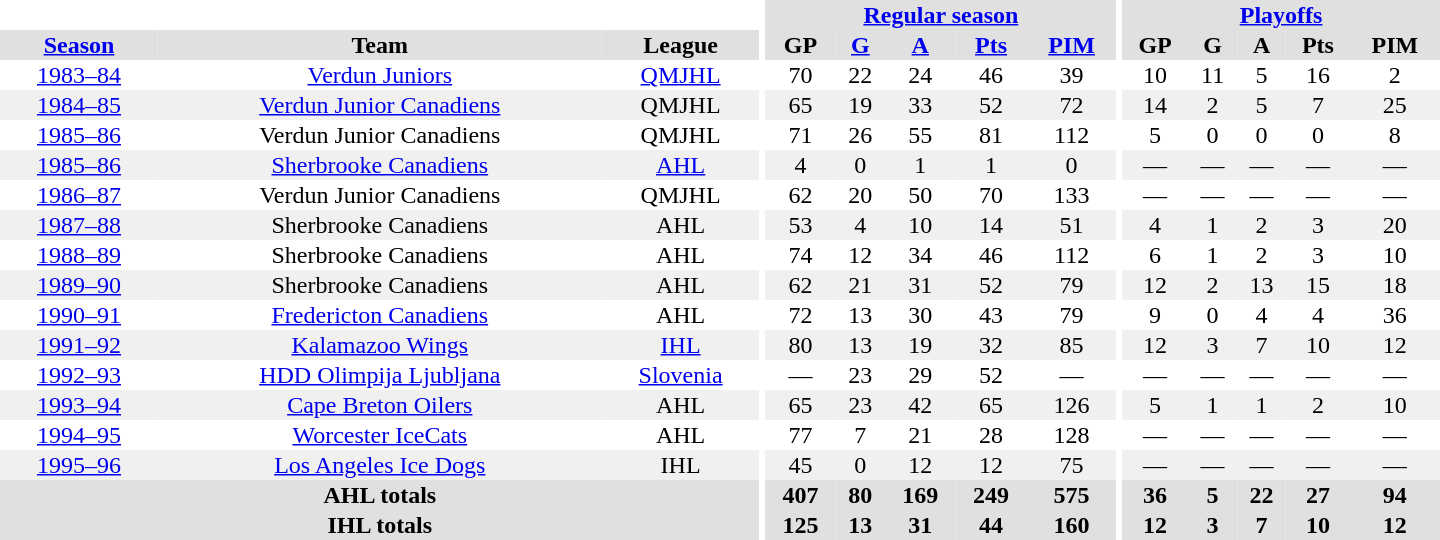<table border="0" cellpadding="1" cellspacing="0" style="text-align:center; width:60em">
<tr bgcolor="#e0e0e0">
<th colspan="3" bgcolor="#ffffff"></th>
<th rowspan="99" bgcolor="#ffffff"></th>
<th colspan="5"><a href='#'>Regular season</a></th>
<th rowspan="99" bgcolor="#ffffff"></th>
<th colspan="5"><a href='#'>Playoffs</a></th>
</tr>
<tr bgcolor="#e0e0e0">
<th><a href='#'>Season</a></th>
<th>Team</th>
<th>League</th>
<th>GP</th>
<th><a href='#'>G</a></th>
<th><a href='#'>A</a></th>
<th><a href='#'>Pts</a></th>
<th><a href='#'>PIM</a></th>
<th>GP</th>
<th>G</th>
<th>A</th>
<th>Pts</th>
<th>PIM</th>
</tr>
<tr>
<td><a href='#'>1983–84</a></td>
<td><a href='#'>Verdun Juniors</a></td>
<td><a href='#'>QMJHL</a></td>
<td>70</td>
<td>22</td>
<td>24</td>
<td>46</td>
<td>39</td>
<td>10</td>
<td>11</td>
<td>5</td>
<td>16</td>
<td>2</td>
</tr>
<tr bgcolor="#f0f0f0">
<td><a href='#'>1984–85</a></td>
<td><a href='#'>Verdun Junior Canadiens</a></td>
<td>QMJHL</td>
<td>65</td>
<td>19</td>
<td>33</td>
<td>52</td>
<td>72</td>
<td>14</td>
<td>2</td>
<td>5</td>
<td>7</td>
<td>25</td>
</tr>
<tr>
<td><a href='#'>1985–86</a></td>
<td>Verdun Junior Canadiens</td>
<td>QMJHL</td>
<td>71</td>
<td>26</td>
<td>55</td>
<td>81</td>
<td>112</td>
<td>5</td>
<td>0</td>
<td>0</td>
<td>0</td>
<td>8</td>
</tr>
<tr bgcolor="#f0f0f0">
<td><a href='#'>1985–86</a></td>
<td><a href='#'>Sherbrooke Canadiens</a></td>
<td><a href='#'>AHL</a></td>
<td>4</td>
<td>0</td>
<td>1</td>
<td>1</td>
<td>0</td>
<td>—</td>
<td>—</td>
<td>—</td>
<td>—</td>
<td>—</td>
</tr>
<tr>
<td><a href='#'>1986–87</a></td>
<td>Verdun Junior Canadiens</td>
<td>QMJHL</td>
<td>62</td>
<td>20</td>
<td>50</td>
<td>70</td>
<td>133</td>
<td>—</td>
<td>—</td>
<td>—</td>
<td>—</td>
<td>—</td>
</tr>
<tr bgcolor="#f0f0f0">
<td><a href='#'>1987–88</a></td>
<td>Sherbrooke Canadiens</td>
<td>AHL</td>
<td>53</td>
<td>4</td>
<td>10</td>
<td>14</td>
<td>51</td>
<td>4</td>
<td>1</td>
<td>2</td>
<td>3</td>
<td>20</td>
</tr>
<tr>
<td><a href='#'>1988–89</a></td>
<td>Sherbrooke Canadiens</td>
<td>AHL</td>
<td>74</td>
<td>12</td>
<td>34</td>
<td>46</td>
<td>112</td>
<td>6</td>
<td>1</td>
<td>2</td>
<td>3</td>
<td>10</td>
</tr>
<tr bgcolor="#f0f0f0">
<td><a href='#'>1989–90</a></td>
<td>Sherbrooke Canadiens</td>
<td>AHL</td>
<td>62</td>
<td>21</td>
<td>31</td>
<td>52</td>
<td>79</td>
<td>12</td>
<td>2</td>
<td>13</td>
<td>15</td>
<td>18</td>
</tr>
<tr>
<td><a href='#'>1990–91</a></td>
<td><a href='#'>Fredericton Canadiens</a></td>
<td>AHL</td>
<td>72</td>
<td>13</td>
<td>30</td>
<td>43</td>
<td>79</td>
<td>9</td>
<td>0</td>
<td>4</td>
<td>4</td>
<td>36</td>
</tr>
<tr bgcolor="#f0f0f0">
<td><a href='#'>1991–92</a></td>
<td><a href='#'>Kalamazoo Wings</a></td>
<td><a href='#'>IHL</a></td>
<td>80</td>
<td>13</td>
<td>19</td>
<td>32</td>
<td>85</td>
<td>12</td>
<td>3</td>
<td>7</td>
<td>10</td>
<td>12</td>
</tr>
<tr>
<td><a href='#'>1992–93</a></td>
<td><a href='#'>HDD Olimpija Ljubljana</a></td>
<td><a href='#'>Slovenia</a></td>
<td>—</td>
<td>23</td>
<td>29</td>
<td>52</td>
<td>—</td>
<td>—</td>
<td>—</td>
<td>—</td>
<td>—</td>
<td>—</td>
</tr>
<tr bgcolor="#f0f0f0">
<td><a href='#'>1993–94</a></td>
<td><a href='#'>Cape Breton Oilers</a></td>
<td>AHL</td>
<td>65</td>
<td>23</td>
<td>42</td>
<td>65</td>
<td>126</td>
<td>5</td>
<td>1</td>
<td>1</td>
<td>2</td>
<td>10</td>
</tr>
<tr>
<td><a href='#'>1994–95</a></td>
<td><a href='#'>Worcester IceCats</a></td>
<td>AHL</td>
<td>77</td>
<td>7</td>
<td>21</td>
<td>28</td>
<td>128</td>
<td>—</td>
<td>—</td>
<td>—</td>
<td>—</td>
<td>—</td>
</tr>
<tr bgcolor="#f0f0f0">
<td><a href='#'>1995–96</a></td>
<td><a href='#'>Los Angeles Ice Dogs</a></td>
<td>IHL</td>
<td>45</td>
<td>0</td>
<td>12</td>
<td>12</td>
<td>75</td>
<td>—</td>
<td>—</td>
<td>—</td>
<td>—</td>
<td>—</td>
</tr>
<tr>
</tr>
<tr ALIGN="center" bgcolor="#e0e0e0">
<th colspan="3">AHL totals</th>
<th ALIGN="center">407</th>
<th ALIGN="center">80</th>
<th ALIGN="center">169</th>
<th ALIGN="center">249</th>
<th ALIGN="center">575</th>
<th ALIGN="center">36</th>
<th ALIGN="center">5</th>
<th ALIGN="center">22</th>
<th ALIGN="center">27</th>
<th ALIGN="center">94</th>
</tr>
<tr>
</tr>
<tr ALIGN="center" bgcolor="#e0e0e0">
<th colspan="3">IHL totals</th>
<th ALIGN="center">125</th>
<th ALIGN="center">13</th>
<th ALIGN="center">31</th>
<th ALIGN="center">44</th>
<th ALIGN="center">160</th>
<th ALIGN="center">12</th>
<th ALIGN="center">3</th>
<th ALIGN="center">7</th>
<th ALIGN="center">10</th>
<th ALIGN="center">12</th>
</tr>
</table>
